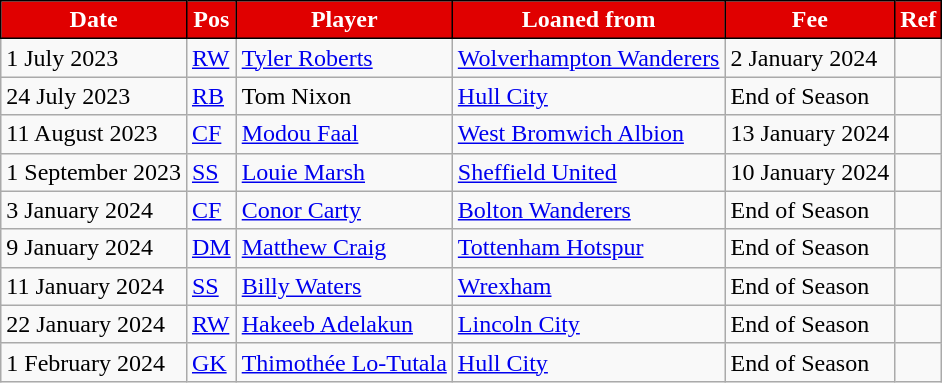<table class="wikitable plainrowheaders sortable">
<tr>
<th style="background:#E00000;border:1px solid black;color:white">Date</th>
<th style="background:#E00000;border:1px solid black;color:white">Pos</th>
<th style="background:#E00000;border:1px solid black;color:white">Player</th>
<th style="background:#E00000;border:1px solid black;color:white">Loaned from</th>
<th style="background:#E00000;border:1px solid black;color:white">Fee</th>
<th style="background:#E00000;border:1px solid black;color:white">Ref</th>
</tr>
<tr>
<td>1 July 2023</td>
<td><a href='#'>RW</a></td>
<td> <a href='#'>Tyler Roberts</a></td>
<td> <a href='#'>Wolverhampton Wanderers</a></td>
<td>2 January 2024</td>
<td></td>
</tr>
<tr>
<td>24 July 2023</td>
<td><a href='#'>RB</a></td>
<td> Tom Nixon</td>
<td> <a href='#'>Hull City</a></td>
<td>End of Season</td>
<td></td>
</tr>
<tr>
<td>11 August 2023</td>
<td><a href='#'>CF</a></td>
<td> <a href='#'>Modou Faal</a></td>
<td> <a href='#'>West Bromwich Albion</a></td>
<td>13 January 2024</td>
<td></td>
</tr>
<tr>
<td>1 September 2023</td>
<td><a href='#'>SS</a></td>
<td> <a href='#'>Louie Marsh</a></td>
<td> <a href='#'>Sheffield United</a></td>
<td>10 January 2024</td>
<td></td>
</tr>
<tr>
<td>3 January 2024</td>
<td><a href='#'>CF</a></td>
<td> <a href='#'>Conor Carty</a></td>
<td> <a href='#'>Bolton Wanderers</a></td>
<td>End of Season</td>
<td></td>
</tr>
<tr>
<td>9 January 2024</td>
<td><a href='#'>DM</a></td>
<td> <a href='#'>Matthew Craig</a></td>
<td> <a href='#'>Tottenham Hotspur</a></td>
<td>End of Season</td>
<td></td>
</tr>
<tr>
<td>11 January 2024</td>
<td><a href='#'>SS</a></td>
<td> <a href='#'>Billy Waters</a></td>
<td> <a href='#'>Wrexham</a></td>
<td>End of Season</td>
<td></td>
</tr>
<tr>
<td>22 January 2024</td>
<td><a href='#'>RW</a></td>
<td> <a href='#'>Hakeeb Adelakun</a></td>
<td> <a href='#'>Lincoln City</a></td>
<td>End of Season</td>
<td></td>
</tr>
<tr>
<td>1 February 2024</td>
<td><a href='#'>GK</a></td>
<td> <a href='#'>Thimothée Lo-Tutala</a></td>
<td> <a href='#'>Hull City</a></td>
<td>End of Season</td>
<td></td>
</tr>
</table>
